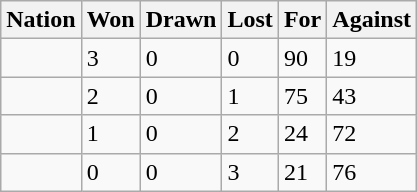<table class="wikitable">
<tr>
<th>Nation</th>
<th>Won</th>
<th>Drawn</th>
<th>Lost</th>
<th>For</th>
<th>Against</th>
</tr>
<tr>
<td></td>
<td>3</td>
<td>0</td>
<td>0</td>
<td>90</td>
<td>19</td>
</tr>
<tr>
<td></td>
<td>2</td>
<td>0</td>
<td>1</td>
<td>75</td>
<td>43</td>
</tr>
<tr>
<td></td>
<td>1</td>
<td>0</td>
<td>2</td>
<td>24</td>
<td>72</td>
</tr>
<tr>
<td></td>
<td>0</td>
<td>0</td>
<td>3</td>
<td>21</td>
<td>76</td>
</tr>
</table>
